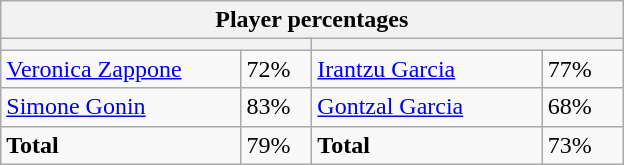<table class="wikitable">
<tr>
<th colspan=4 width=400>Player percentages</th>
</tr>
<tr>
<th colspan=2 width=200 style="white-space:nowrap;"></th>
<th colspan=2 width=200 style="white-space:nowrap;"></th>
</tr>
<tr>
<td><a href='#'>Veronica Zappone</a></td>
<td>72%</td>
<td><a href='#'>Irantzu Garcia</a></td>
<td>77%</td>
</tr>
<tr>
<td><a href='#'>Simone Gonin</a></td>
<td>83%</td>
<td><a href='#'>Gontzal Garcia</a></td>
<td>68%</td>
</tr>
<tr>
<td><strong>Total</strong></td>
<td>79%</td>
<td><strong>Total</strong></td>
<td>73%</td>
</tr>
</table>
